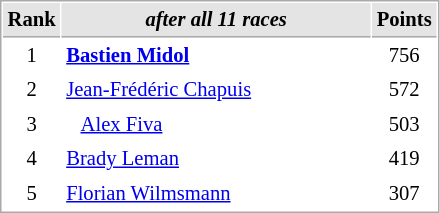<table cellspacing="1" cellpadding="3" style="border:1px solid #aaa; font-size:86%;">
<tr style="background:#e4e4e4;">
<th style="border-bottom:1px solid #aaa; width:10px;">Rank</th>
<th style="border-bottom:1px solid #aaa; width:200px;"><em>after all 11 races</em></th>
<th style="border-bottom:1px solid #aaa; width:20px;">Points</th>
</tr>
<tr>
<td align=center>1</td>
<td><strong> <a href='#'>Bastien Midol</a></strong></td>
<td align=center>756</td>
</tr>
<tr>
<td align=center>2</td>
<td> <a href='#'>Jean-Frédéric Chapuis</a></td>
<td align=center>572</td>
</tr>
<tr>
<td align=center>3</td>
<td>   <a href='#'>Alex Fiva</a></td>
<td align=center>503</td>
</tr>
<tr>
<td align=center>4</td>
<td> <a href='#'>Brady Leman</a></td>
<td align=center>419</td>
</tr>
<tr>
<td align=center>5</td>
<td> <a href='#'>Florian Wilmsmann</a></td>
<td align=center>307</td>
</tr>
</table>
